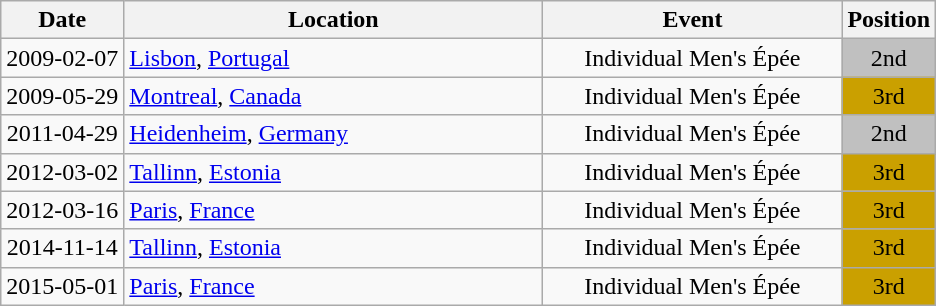<table class="wikitable" style="text-align:center;">
<tr>
<th>Date</th>
<th style="width:17em">Location</th>
<th style="width:12em">Event</th>
<th>Position</th>
</tr>
<tr>
<td>2009-02-07</td>
<td rowspan="1" align="left"> <a href='#'>Lisbon</a>, <a href='#'>Portugal</a></td>
<td>Individual Men's Épée</td>
<td bgcolor="silver">2nd</td>
</tr>
<tr>
<td>2009-05-29</td>
<td rowspan="1" align="left"> <a href='#'>Montreal</a>, <a href='#'>Canada</a></td>
<td>Individual Men's Épée</td>
<td bgcolor="caramel">3rd</td>
</tr>
<tr>
<td>2011-04-29</td>
<td rowspan="1" align="left"> <a href='#'>Heidenheim</a>, <a href='#'>Germany</a></td>
<td>Individual Men's Épée</td>
<td bgcolor="silver">2nd</td>
</tr>
<tr>
<td>2012-03-02</td>
<td rowspan="1" align="left"> <a href='#'>Tallinn</a>, <a href='#'>Estonia</a></td>
<td>Individual Men's Épée</td>
<td bgcolor="caramel">3rd</td>
</tr>
<tr>
<td>2012-03-16</td>
<td rowspan="1" align="left"> <a href='#'>Paris</a>, <a href='#'>France</a></td>
<td>Individual Men's Épée</td>
<td bgcolor="caramel">3rd</td>
</tr>
<tr>
<td>2014-11-14</td>
<td rowspan="1" align="left"> <a href='#'>Tallinn</a>, <a href='#'>Estonia</a></td>
<td>Individual Men's Épée</td>
<td bgcolor="caramel">3rd</td>
</tr>
<tr>
<td>2015-05-01</td>
<td rowspan="1" align="left"> <a href='#'>Paris</a>, <a href='#'>France</a></td>
<td>Individual Men's Épée</td>
<td bgcolor="caramel">3rd</td>
</tr>
</table>
